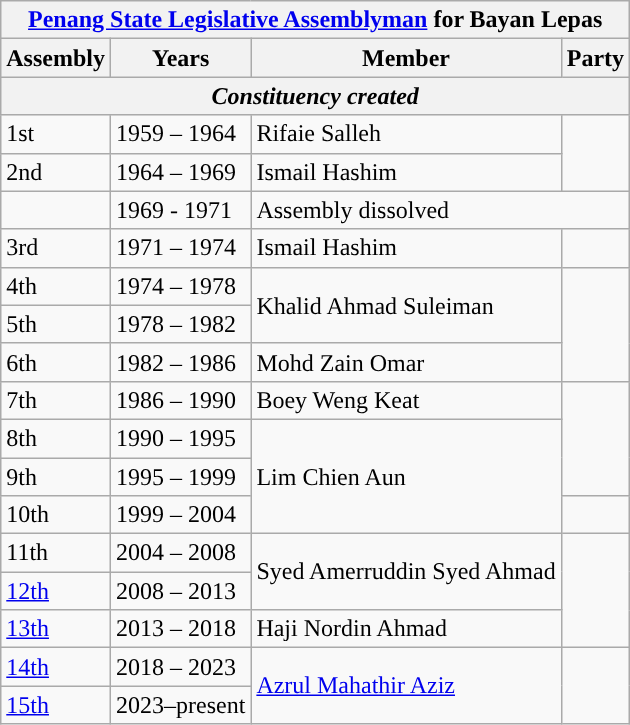<table class="wikitable">
<tr>
<th colspan="4"><a href='#'>Penang State Legislative Assemblyman</a> for Bayan Lepas</th>
</tr>
<tr>
<th>Assembly</th>
<th>Years</th>
<th>Member</th>
<th>Party</th>
</tr>
<tr>
<th colspan="4" align="center"><em>Constituency created</em></th>
</tr>
<tr>
<td>1st</td>
<td>1959 – 1964</td>
<td>Rifaie Salleh</td>
<td rowspan="2"></td>
</tr>
<tr>
<td>2nd</td>
<td>1964 – 1969</td>
<td>Ismail Hashim</td>
</tr>
<tr>
<td></td>
<td>1969 - 1971</td>
<td colspan="2">Assembly dissolved</td>
</tr>
<tr>
<td>3rd</td>
<td>1971 – 1974</td>
<td>Ismail Hashim</td>
<td></td>
</tr>
<tr>
<td>4th</td>
<td>1974 – 1978</td>
<td rowspan="2">Khalid Ahmad Suleiman</td>
<td rowspan="3"></td>
</tr>
<tr>
<td>5th</td>
<td>1978 – 1982</td>
</tr>
<tr>
<td>6th</td>
<td>1982 – 1986</td>
<td>Mohd Zain Omar</td>
</tr>
<tr>
<td>7th</td>
<td>1986 – 1990</td>
<td>Boey Weng Keat</td>
<td rowspan="3"></td>
</tr>
<tr>
<td>8th</td>
<td>1990 – 1995</td>
<td rowspan="3">Lim Chien Aun</td>
</tr>
<tr>
<td>9th</td>
<td>1995 – 1999</td>
</tr>
<tr>
<td>10th</td>
<td>1999 – 2004</td>
<td></td>
</tr>
<tr>
<td>11th</td>
<td>2004 – 2008</td>
<td rowspan="2">Syed Amerruddin Syed Ahmad</td>
<td rowspan="3"></td>
</tr>
<tr>
<td><a href='#'>12th</a></td>
<td>2008 – 2013</td>
</tr>
<tr>
<td><a href='#'>13th</a></td>
<td>2013 – 2018</td>
<td>Haji Nordin Ahmad</td>
</tr>
<tr>
<td><a href='#'>14th</a></td>
<td>2018 – 2023</td>
<td rowspan="2"><a href='#'>Azrul Mahathir Aziz</a></td>
<td rowspan="2"></td>
</tr>
<tr>
<td><a href='#'>15th</a></td>
<td>2023–present</td>
</tr>
</table>
